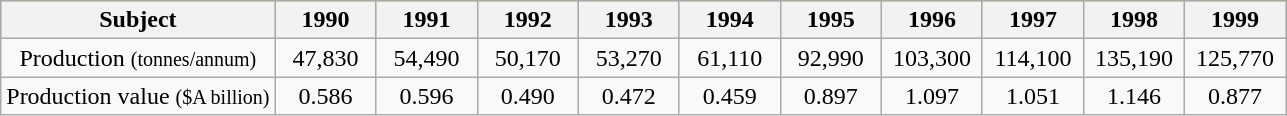<table class="wikitable">
<tr style="text-align:center; background:#daa520;">
<th>Subject</th>
<th scope="col" style="width: 60px;">1990</th>
<th scope="col" style="width: 60px;">1991</th>
<th scope="col" style="width: 60px;">1992</th>
<th scope="col" style="width: 60px;">1993</th>
<th scope="col" style="width: 60px;">1994</th>
<th scope="col" style="width: 60px;">1995</th>
<th scope="col" style="width: 60px;">1996</th>
<th scope="col" style="width: 60px;">1997</th>
<th scope="col" style="width: 60px;">1998</th>
<th scope="col" style="width: 60px;">1999</th>
</tr>
<tr style="text-align:center;">
<td>Production <small>(tonnes/annum)</small></td>
<td>47,830</td>
<td>54,490</td>
<td>50,170</td>
<td>53,270</td>
<td>61,110</td>
<td>92,990</td>
<td>103,300</td>
<td>114,100</td>
<td>135,190</td>
<td>125,770</td>
</tr>
<tr style="text-align:center;">
<td>Production value <small>($A billion)</small></td>
<td>0.586</td>
<td>0.596</td>
<td>0.490</td>
<td>0.472</td>
<td>0.459</td>
<td>0.897</td>
<td>1.097</td>
<td>1.051</td>
<td>1.146</td>
<td>0.877</td>
</tr>
</table>
